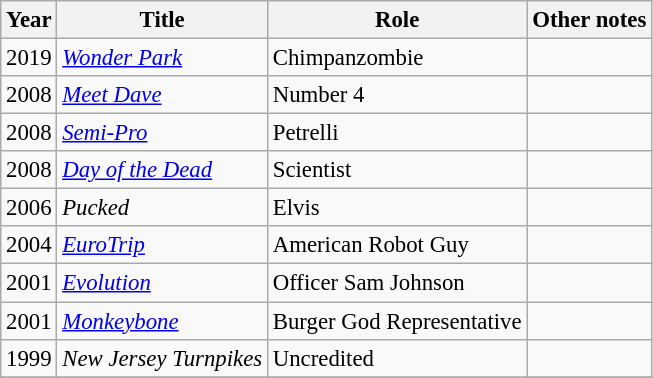<table class="wikitable" style="font-size: 95%;">
<tr>
<th>Year</th>
<th>Title</th>
<th>Role</th>
<th>Other notes</th>
</tr>
<tr>
<td>2019</td>
<td><em><a href='#'>Wonder Park</a></em></td>
<td>Chimpanzombie</td>
<td></td>
</tr>
<tr>
<td>2008</td>
<td><em><a href='#'>Meet Dave</a></em></td>
<td>Number 4</td>
<td></td>
</tr>
<tr>
<td>2008</td>
<td><em><a href='#'>Semi-Pro</a></em></td>
<td>Petrelli</td>
<td></td>
</tr>
<tr>
<td>2008</td>
<td><em><a href='#'>Day of the Dead</a></em></td>
<td>Scientist</td>
<td></td>
</tr>
<tr>
<td>2006</td>
<td><em>Pucked</em></td>
<td>Elvis</td>
<td></td>
</tr>
<tr>
<td>2004</td>
<td><em><a href='#'>EuroTrip</a></em></td>
<td>American Robot Guy</td>
<td></td>
</tr>
<tr>
<td>2001</td>
<td><em><a href='#'>Evolution</a></em></td>
<td>Officer Sam Johnson</td>
<td></td>
</tr>
<tr>
<td>2001</td>
<td><em><a href='#'>Monkeybone</a></em></td>
<td>Burger God Representative</td>
<td></td>
</tr>
<tr>
<td>1999</td>
<td><em>New Jersey Turnpikes</em></td>
<td>Uncredited</td>
<td></td>
</tr>
<tr>
</tr>
</table>
